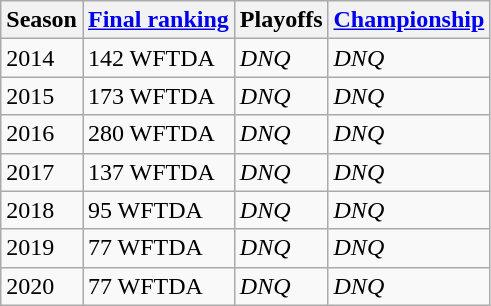<table class="wikitable sortable">
<tr>
<th>Season</th>
<th><a href='#'>Final ranking</a></th>
<th>Playoffs</th>
<th><a href='#'>Championship</a></th>
</tr>
<tr>
<td>2014</td>
<td>142 WFTDA</td>
<td><em>DNQ</em></td>
<td><em>DNQ</em></td>
</tr>
<tr>
<td>2015</td>
<td>173 WFTDA</td>
<td><em>DNQ</em></td>
<td><em>DNQ</em></td>
</tr>
<tr>
<td>2016</td>
<td>280 WFTDA</td>
<td><em>DNQ</em></td>
<td><em>DNQ</em></td>
</tr>
<tr>
<td>2017</td>
<td>137 WFTDA</td>
<td><em>DNQ</em></td>
<td><em>DNQ</em></td>
</tr>
<tr>
<td>2018</td>
<td>95 WFTDA</td>
<td><em>DNQ</em></td>
<td><em>DNQ</em></td>
</tr>
<tr>
<td>2019</td>
<td>77 WFTDA</td>
<td><em>DNQ</em></td>
<td><em>DNQ</em></td>
</tr>
<tr>
<td>2020</td>
<td>77 WFTDA</td>
<td><em>DNQ</em></td>
<td><em>DNQ</em></td>
</tr>
</table>
